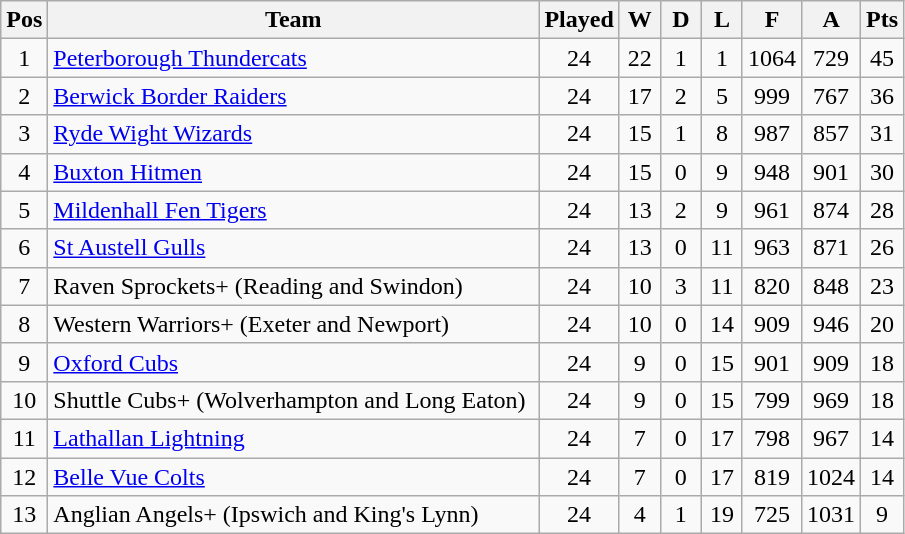<table class="wikitable" style="font-size: 100%">
<tr>
<th width=20>Pos</th>
<th width=320>Team</th>
<th width=20>Played</th>
<th width=20>W</th>
<th width=20>D</th>
<th width=20>L</th>
<th width=20>F</th>
<th width=20>A</th>
<th width=20>Pts</th>
</tr>
<tr align=center>
<td>1</td>
<td align="left"><a href='#'>Peterborough Thundercats</a></td>
<td>24</td>
<td>22</td>
<td>1</td>
<td>1</td>
<td>1064</td>
<td>729</td>
<td>45</td>
</tr>
<tr align=center>
<td>2</td>
<td align="left"><a href='#'>Berwick Border Raiders</a></td>
<td>24</td>
<td>17</td>
<td>2</td>
<td>5</td>
<td>999</td>
<td>767</td>
<td>36</td>
</tr>
<tr align=center>
<td>3</td>
<td align="left"><a href='#'>Ryde Wight Wizards</a></td>
<td>24</td>
<td>15</td>
<td>1</td>
<td>8</td>
<td>987</td>
<td>857</td>
<td>31</td>
</tr>
<tr align=center>
<td>4</td>
<td align="left"><a href='#'>Buxton Hitmen</a></td>
<td>24</td>
<td>15</td>
<td>0</td>
<td>9</td>
<td>948</td>
<td>901</td>
<td>30</td>
</tr>
<tr align=center>
<td>5</td>
<td align="left"><a href='#'>Mildenhall Fen Tigers</a></td>
<td>24</td>
<td>13</td>
<td>2</td>
<td>9</td>
<td>961</td>
<td>874</td>
<td>28</td>
</tr>
<tr align=center>
<td>6</td>
<td align="left"><a href='#'>St Austell Gulls</a></td>
<td>24</td>
<td>13</td>
<td>0</td>
<td>11</td>
<td>963</td>
<td>871</td>
<td>26</td>
</tr>
<tr align=center>
<td>7</td>
<td align="left">Raven Sprockets+ (Reading and Swindon)</td>
<td>24</td>
<td>10</td>
<td>3</td>
<td>11</td>
<td>820</td>
<td>848</td>
<td>23</td>
</tr>
<tr align=center>
<td>8</td>
<td align="left">Western Warriors+ (Exeter and Newport)</td>
<td>24</td>
<td>10</td>
<td>0</td>
<td>14</td>
<td>909</td>
<td>946</td>
<td>20</td>
</tr>
<tr align=center>
<td>9</td>
<td align="left"><a href='#'>Oxford Cubs</a></td>
<td>24</td>
<td>9</td>
<td>0</td>
<td>15</td>
<td>901</td>
<td>909</td>
<td>18</td>
</tr>
<tr align=center>
<td>10</td>
<td align="left">Shuttle Cubs+ (Wolverhampton and Long Eaton)</td>
<td>24</td>
<td>9</td>
<td>0</td>
<td>15</td>
<td>799</td>
<td>969</td>
<td>18</td>
</tr>
<tr align=center>
<td>11</td>
<td align="left"><a href='#'>Lathallan Lightning</a></td>
<td>24</td>
<td>7</td>
<td>0</td>
<td>17</td>
<td>798</td>
<td>967</td>
<td>14</td>
</tr>
<tr align=center>
<td>12</td>
<td align="left"><a href='#'>Belle Vue Colts</a></td>
<td>24</td>
<td>7</td>
<td>0</td>
<td>17</td>
<td>819</td>
<td>1024</td>
<td>14</td>
</tr>
<tr align=center>
<td>13</td>
<td align="left">Anglian Angels+ (Ipswich and King's Lynn)</td>
<td>24</td>
<td>4</td>
<td>1</td>
<td>19</td>
<td>725</td>
<td>1031</td>
<td>9</td>
</tr>
</table>
